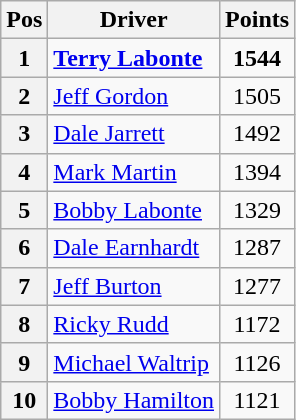<table class="wikitable">
<tr>
<th>Pos</th>
<th>Driver</th>
<th>Points</th>
</tr>
<tr>
<th>1 </th>
<td><strong><a href='#'>Terry Labonte</a></strong></td>
<td style="text-align:center;"><strong>1544</strong></td>
</tr>
<tr>
<th>2 </th>
<td><a href='#'>Jeff Gordon</a></td>
<td style="text-align:center;">1505</td>
</tr>
<tr>
<th>3 </th>
<td><a href='#'>Dale Jarrett</a></td>
<td style="text-align:center;">1492</td>
</tr>
<tr>
<th>4 </th>
<td><a href='#'>Mark Martin</a></td>
<td style="text-align:center;">1394</td>
</tr>
<tr>
<th>5 </th>
<td><a href='#'>Bobby Labonte</a></td>
<td style="text-align:center;">1329</td>
</tr>
<tr>
<th>6 </th>
<td><a href='#'>Dale Earnhardt</a></td>
<td style="text-align:center;">1287</td>
</tr>
<tr>
<th>7 </th>
<td><a href='#'>Jeff Burton</a></td>
<td style="text-align:center;">1277</td>
</tr>
<tr>
<th>8 </th>
<td><a href='#'>Ricky Rudd</a></td>
<td style="text-align:center;">1172</td>
</tr>
<tr>
<th>9 </th>
<td><a href='#'>Michael Waltrip</a></td>
<td style="text-align:center;">1126</td>
</tr>
<tr>
<th>10 </th>
<td><a href='#'>Bobby Hamilton</a></td>
<td style="text-align:center;">1121</td>
</tr>
</table>
